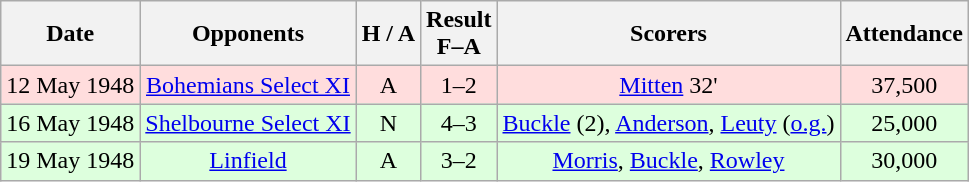<table class="wikitable" style="text-align:center">
<tr>
<th>Date</th>
<th>Opponents</th>
<th>H / A</th>
<th>Result<br>F–A</th>
<th>Scorers</th>
<th>Attendance</th>
</tr>
<tr bgcolor="#ffdddd">
<td>12 May 1948</td>
<td><a href='#'>Bohemians Select XI</a></td>
<td>A</td>
<td>1–2</td>
<td><a href='#'>Mitten</a> 32'</td>
<td>37,500</td>
</tr>
<tr bgcolor="#ddffdd">
<td>16 May 1948</td>
<td><a href='#'>Shelbourne Select XI</a></td>
<td>N</td>
<td>4–3</td>
<td><a href='#'>Buckle</a> (2), <a href='#'>Anderson</a>, <a href='#'>Leuty</a> (<a href='#'>o.g.</a>)</td>
<td>25,000</td>
</tr>
<tr bgcolor="#ddffdd">
<td>19 May 1948</td>
<td><a href='#'>Linfield</a></td>
<td>A</td>
<td>3–2</td>
<td><a href='#'>Morris</a>, <a href='#'>Buckle</a>, <a href='#'>Rowley</a></td>
<td>30,000</td>
</tr>
</table>
